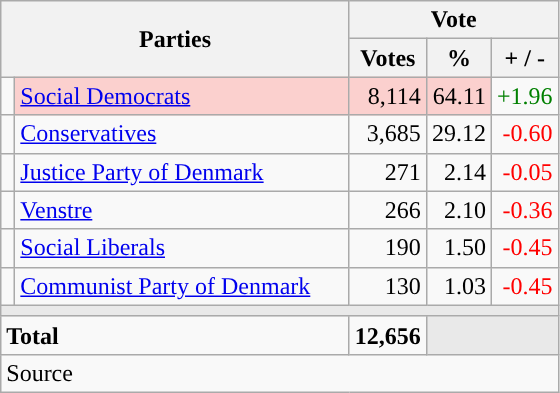<table class="wikitable" style="text-align:right;">
<tr>
<th style="text-align:centre;" rowspan="2" colspan="2" width="225">Parties</th>
<th colspan="3">Vote</th>
</tr>
<tr>
<th width="15">Votes</th>
<th width="15">%</th>
<th width="15">+ / -</th>
</tr>
<tr>
<td width="2" style="color:inherit;background:"></td>
<td bgcolor=#fbd0ce  align="left"><a href='#'>Social Democrats</a></td>
<td bgcolor=#fbd0ce>8,114</td>
<td bgcolor=#fbd0ce>64.11</td>
<td style=color:green;>+1.96</td>
</tr>
<tr>
<td width="2" style="color:inherit;background:"></td>
<td align="left"><a href='#'>Conservatives</a></td>
<td>3,685</td>
<td>29.12</td>
<td style=color:red;>-0.60</td>
</tr>
<tr>
<td width="2" style="color:inherit;background:"></td>
<td align="left"><a href='#'>Justice Party of Denmark</a></td>
<td>271</td>
<td>2.14</td>
<td style=color:red;>-0.05</td>
</tr>
<tr>
<td width="2" style="color:inherit;background:"></td>
<td align="left"><a href='#'>Venstre</a></td>
<td>266</td>
<td>2.10</td>
<td style=color:red;>-0.36</td>
</tr>
<tr>
<td width="2" style="color:inherit;background:"></td>
<td align="left"><a href='#'>Social Liberals</a></td>
<td>190</td>
<td>1.50</td>
<td style=color:red;>-0.45</td>
</tr>
<tr>
<td width="2" style="color:inherit;background:"></td>
<td align="left"><a href='#'>Communist Party of Denmark</a></td>
<td>130</td>
<td>1.03</td>
<td style=color:red;>-0.45</td>
</tr>
<tr>
<td colspan="7" bgcolor="#E9E9E9"></td>
</tr>
<tr>
<td align="left" colspan="2"><strong>Total</strong></td>
<td><strong>12,656</strong></td>
<td bgcolor="#E9E9E9" colspan="2"></td>
</tr>
<tr>
<td align="left" colspan="6">Source</td>
</tr>
</table>
